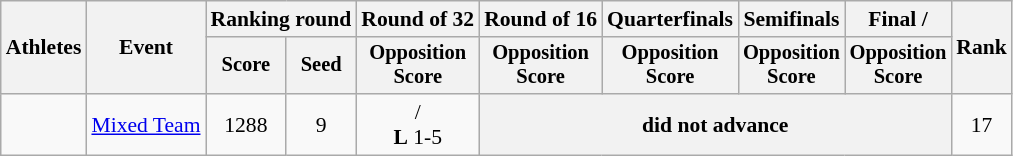<table class="wikitable" style="font-size:90%;">
<tr>
<th rowspan="2">Athletes</th>
<th rowspan="2">Event</th>
<th colspan="2">Ranking round</th>
<th>Round of 32</th>
<th>Round of 16</th>
<th>Quarterfinals</th>
<th>Semifinals</th>
<th>Final / </th>
<th rowspan=2>Rank</th>
</tr>
<tr style="font-size:95%">
<th>Score</th>
<th>Seed</th>
<th>Opposition<br>Score</th>
<th>Opposition<br>Score</th>
<th>Opposition<br>Score</th>
<th>Opposition<br>Score</th>
<th>Opposition<br>Score</th>
</tr>
<tr align=center>
<td align=left> <br> </td>
<td><a href='#'>Mixed Team</a></td>
<td>1288</td>
<td>9</td>
<td> /  <br> <strong>L</strong> 1-5</td>
<th colspan=4>did not advance</th>
<td>17</td>
</tr>
</table>
